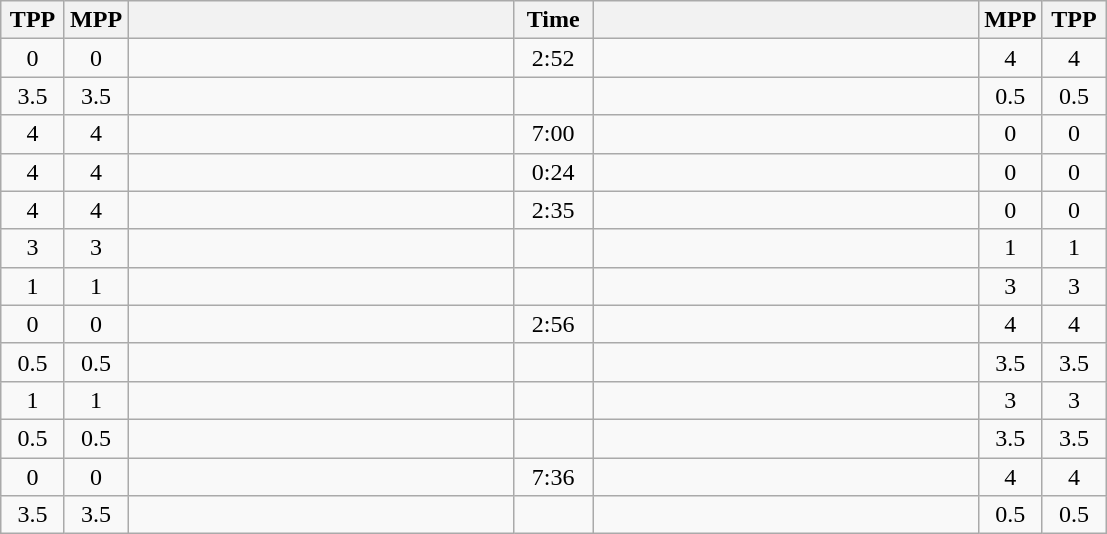<table class="wikitable" style="text-align: center;" |>
<tr>
<th width="35">TPP</th>
<th width="35">MPP</th>
<th width="250"></th>
<th width="45">Time</th>
<th width="250"></th>
<th width="35">MPP</th>
<th width="35">TPP</th>
</tr>
<tr>
<td>0</td>
<td>0</td>
<td style="text-align:left;"><strong></strong></td>
<td>2:52</td>
<td style="text-align:left;"></td>
<td>4</td>
<td>4</td>
</tr>
<tr>
<td>3.5</td>
<td>3.5</td>
<td style="text-align:left;"></td>
<td></td>
<td style="text-align:left;"><strong></strong></td>
<td>0.5</td>
<td>0.5</td>
</tr>
<tr>
<td>4</td>
<td>4</td>
<td style="text-align:left;"></td>
<td>7:00</td>
<td style="text-align:left;"><strong></strong></td>
<td>0</td>
<td>0</td>
</tr>
<tr>
<td>4</td>
<td>4</td>
<td style="text-align:left;"></td>
<td>0:24</td>
<td style="text-align:left;"><strong></strong></td>
<td>0</td>
<td>0</td>
</tr>
<tr>
<td>4</td>
<td>4</td>
<td style="text-align:left;"></td>
<td>2:35</td>
<td style="text-align:left;"><strong></strong></td>
<td>0</td>
<td>0</td>
</tr>
<tr>
<td>3</td>
<td>3</td>
<td style="text-align:left;"></td>
<td></td>
<td style="text-align:left;"><strong></strong></td>
<td>1</td>
<td>1</td>
</tr>
<tr>
<td>1</td>
<td>1</td>
<td style="text-align:left;"><strong></strong></td>
<td></td>
<td style="text-align:left;"></td>
<td>3</td>
<td>3</td>
</tr>
<tr>
<td>0</td>
<td>0</td>
<td style="text-align:left;"><strong></strong></td>
<td>2:56</td>
<td style="text-align:left;"></td>
<td>4</td>
<td>4</td>
</tr>
<tr>
<td>0.5</td>
<td>0.5</td>
<td style="text-align:left;"><strong></strong></td>
<td></td>
<td style="text-align:left;"></td>
<td>3.5</td>
<td>3.5</td>
</tr>
<tr>
<td>1</td>
<td>1</td>
<td style="text-align:left;"><strong></strong></td>
<td></td>
<td style="text-align:left;"></td>
<td>3</td>
<td>3</td>
</tr>
<tr>
<td>0.5</td>
<td>0.5</td>
<td style="text-align:left;"><strong></strong></td>
<td></td>
<td style="text-align:left;"></td>
<td>3.5</td>
<td>3.5</td>
</tr>
<tr>
<td>0</td>
<td>0</td>
<td style="text-align:left;"><strong></strong></td>
<td>7:36</td>
<td style="text-align:left;"></td>
<td>4</td>
<td>4</td>
</tr>
<tr>
<td>3.5</td>
<td>3.5</td>
<td style="text-align:left;"></td>
<td></td>
<td style="text-align:left;"><strong></strong></td>
<td>0.5</td>
<td>0.5</td>
</tr>
</table>
